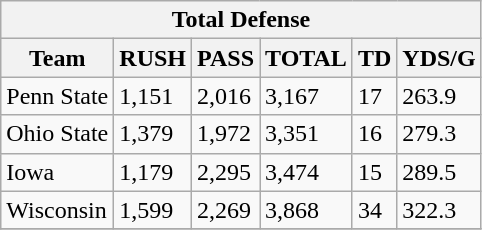<table class="wikitable">
<tr>
<th colspan="7" align="center">Total Defense</th>
</tr>
<tr>
<th>Team</th>
<th>RUSH</th>
<th>PASS</th>
<th>TOTAL</th>
<th>TD</th>
<th>YDS/G</th>
</tr>
<tr>
<td>Penn State</td>
<td>1,151</td>
<td>2,016</td>
<td>3,167</td>
<td>17</td>
<td>263.9</td>
</tr>
<tr>
<td>Ohio State</td>
<td>1,379</td>
<td>1,972</td>
<td>3,351</td>
<td>16</td>
<td>279.3</td>
</tr>
<tr>
<td>Iowa</td>
<td>1,179</td>
<td>2,295</td>
<td>3,474</td>
<td>15</td>
<td>289.5</td>
</tr>
<tr>
<td>Wisconsin</td>
<td>1,599</td>
<td>2,269</td>
<td>3,868</td>
<td>34</td>
<td>322.3</td>
</tr>
<tr>
</tr>
</table>
